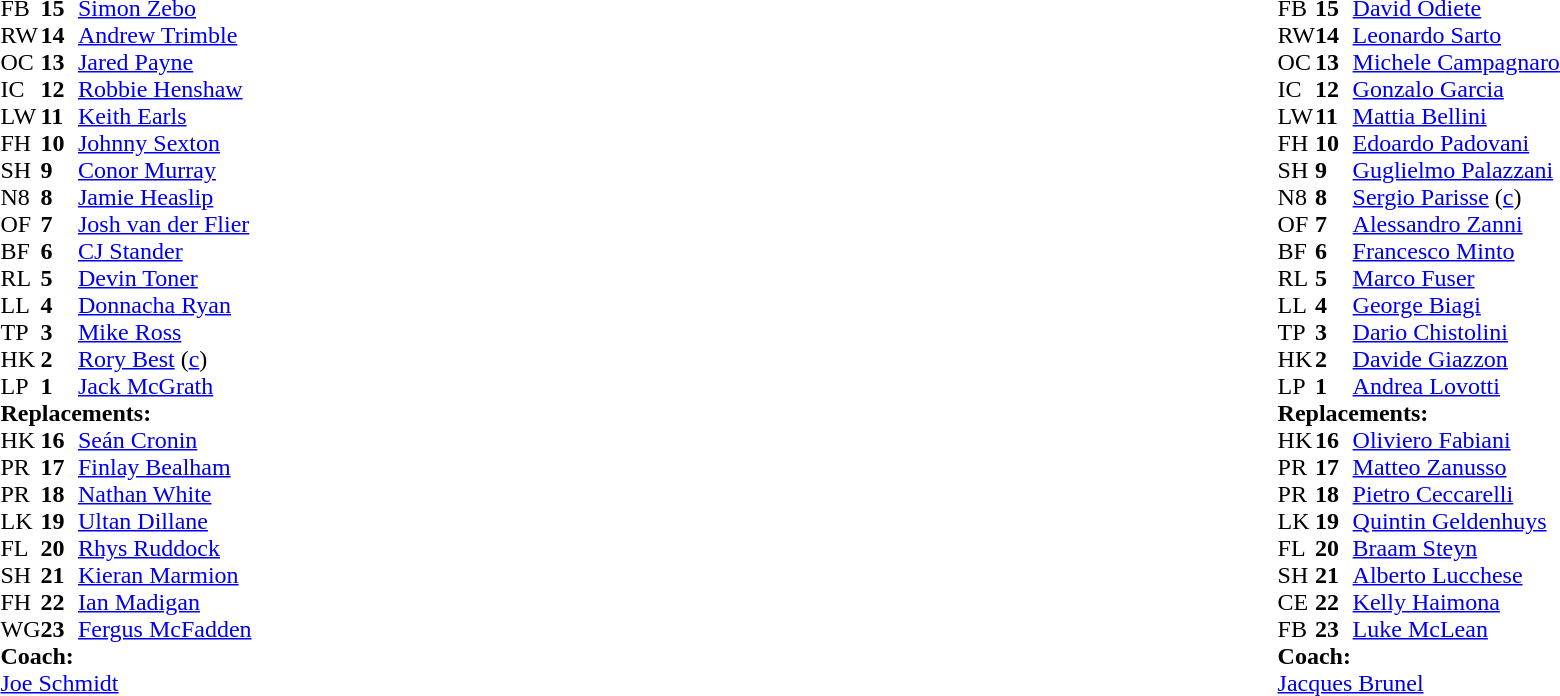<table style="width:100%">
<tr>
<td style="vertical-align:top; width:50%"><br><table cellspacing="0" cellpadding="0">
<tr>
<th width="25"></th>
<th width="25"></th>
</tr>
<tr>
<td>FB</td>
<td><strong>15</strong></td>
<td><a href='#'>Simon Zebo</a></td>
</tr>
<tr>
<td>RW</td>
<td><strong>14</strong></td>
<td><a href='#'>Andrew Trimble</a></td>
<td></td>
<td colspan=2></td>
</tr>
<tr>
<td>OC</td>
<td><strong>13</strong></td>
<td><a href='#'>Jared Payne</a></td>
<td></td>
<td></td>
<td></td>
<td></td>
<td></td>
<td></td>
</tr>
<tr>
<td>IC</td>
<td><strong>12</strong></td>
<td><a href='#'>Robbie Henshaw</a></td>
<td></td>
<td></td>
<td></td>
<td></td>
<td></td>
</tr>
<tr>
<td>LW</td>
<td><strong>11</strong></td>
<td><a href='#'>Keith Earls</a></td>
</tr>
<tr>
<td>FH</td>
<td><strong>10</strong></td>
<td><a href='#'>Johnny Sexton</a></td>
<td></td>
<td></td>
</tr>
<tr>
<td>SH</td>
<td><strong>9</strong></td>
<td><a href='#'>Conor Murray</a></td>
<td></td>
<td></td>
</tr>
<tr>
<td>N8</td>
<td><strong>8</strong></td>
<td><a href='#'>Jamie Heaslip</a></td>
</tr>
<tr>
<td>OF</td>
<td><strong>7</strong></td>
<td><a href='#'>Josh van der Flier</a></td>
</tr>
<tr>
<td>BF</td>
<td><strong>6</strong></td>
<td><a href='#'>CJ Stander</a></td>
<td></td>
<td></td>
</tr>
<tr>
<td>RL</td>
<td><strong>5</strong></td>
<td><a href='#'>Devin Toner</a></td>
<td></td>
<td></td>
</tr>
<tr>
<td>LL</td>
<td><strong>4</strong></td>
<td><a href='#'>Donnacha Ryan</a></td>
</tr>
<tr>
<td>TP</td>
<td><strong>3</strong></td>
<td><a href='#'>Mike Ross</a></td>
<td></td>
<td></td>
</tr>
<tr>
<td>HK</td>
<td><strong>2</strong></td>
<td><a href='#'>Rory Best</a> (<a href='#'>c</a>)</td>
<td></td>
<td></td>
</tr>
<tr>
<td>LP</td>
<td><strong>1</strong></td>
<td><a href='#'>Jack McGrath</a></td>
<td></td>
<td></td>
</tr>
<tr>
<td colspan=3><strong>Replacements:</strong></td>
</tr>
<tr>
<td>HK</td>
<td><strong>16</strong></td>
<td><a href='#'>Seán Cronin</a></td>
<td></td>
<td></td>
</tr>
<tr>
<td>PR</td>
<td><strong>17</strong></td>
<td><a href='#'>Finlay Bealham</a></td>
<td></td>
<td></td>
</tr>
<tr>
<td>PR</td>
<td><strong>18</strong></td>
<td><a href='#'>Nathan White</a></td>
<td></td>
<td></td>
</tr>
<tr>
<td>LK</td>
<td><strong>19</strong></td>
<td><a href='#'>Ultan Dillane</a></td>
<td></td>
<td></td>
</tr>
<tr>
<td>FL</td>
<td><strong>20</strong></td>
<td><a href='#'>Rhys Ruddock</a></td>
<td></td>
<td></td>
</tr>
<tr>
<td>SH</td>
<td><strong>21</strong></td>
<td><a href='#'>Kieran Marmion</a></td>
<td></td>
<td></td>
</tr>
<tr>
<td>FH</td>
<td><strong>22</strong></td>
<td><a href='#'>Ian Madigan</a></td>
<td></td>
<td></td>
</tr>
<tr>
<td>WG</td>
<td><strong>23</strong></td>
<td><a href='#'>Fergus McFadden</a></td>
<td></td>
<td></td>
<td></td>
<td></td>
<td></td>
<td></td>
</tr>
<tr>
<td colspan=3><strong>Coach:</strong></td>
</tr>
<tr>
<td colspan="4"> <a href='#'>Joe Schmidt</a></td>
</tr>
</table>
</td>
<td style="vertical-align:top"></td>
<td style="vertical-align:top; width:50%"><br><table cellspacing="0" cellpadding="0" style="margin:auto">
<tr>
<th width="25"></th>
<th width="25"></th>
</tr>
<tr>
<td>FB</td>
<td><strong>15</strong></td>
<td><a href='#'>David Odiete</a></td>
</tr>
<tr>
<td>RW</td>
<td><strong>14</strong></td>
<td><a href='#'>Leonardo Sarto</a></td>
</tr>
<tr>
<td>OC</td>
<td><strong>13</strong></td>
<td><a href='#'>Michele Campagnaro</a></td>
</tr>
<tr>
<td>IC</td>
<td><strong>12</strong></td>
<td><a href='#'>Gonzalo Garcia</a></td>
<td></td>
<td></td>
</tr>
<tr>
<td>LW</td>
<td><strong>11</strong></td>
<td><a href='#'>Mattia Bellini</a></td>
</tr>
<tr>
<td>FH</td>
<td><strong>10</strong></td>
<td><a href='#'>Edoardo Padovani</a></td>
<td></td>
<td></td>
</tr>
<tr>
<td>SH</td>
<td><strong>9</strong></td>
<td><a href='#'>Guglielmo Palazzani</a></td>
<td></td>
<td></td>
</tr>
<tr>
<td>N8</td>
<td><strong>8</strong></td>
<td><a href='#'>Sergio Parisse</a> (<a href='#'>c</a>)</td>
</tr>
<tr>
<td>OF</td>
<td><strong>7</strong></td>
<td><a href='#'>Alessandro Zanni</a></td>
</tr>
<tr>
<td>BF</td>
<td><strong>6</strong></td>
<td><a href='#'>Francesco Minto</a></td>
</tr>
<tr>
<td>RL</td>
<td><strong>5</strong></td>
<td><a href='#'>Marco Fuser</a></td>
<td></td>
<td></td>
</tr>
<tr>
<td>LL</td>
<td><strong>4</strong></td>
<td><a href='#'>George Biagi</a></td>
<td></td>
<td></td>
</tr>
<tr>
<td>TP</td>
<td><strong>3</strong></td>
<td><a href='#'>Dario Chistolini</a></td>
<td></td>
<td></td>
</tr>
<tr>
<td>HK</td>
<td><strong>2</strong></td>
<td><a href='#'>Davide Giazzon</a></td>
<td></td>
<td></td>
</tr>
<tr>
<td>LP</td>
<td><strong>1</strong></td>
<td><a href='#'>Andrea Lovotti</a></td>
<td></td>
<td></td>
</tr>
<tr>
<td colspan=3><strong>Replacements:</strong></td>
</tr>
<tr>
<td>HK</td>
<td><strong>16</strong></td>
<td><a href='#'>Oliviero Fabiani</a></td>
<td></td>
<td></td>
</tr>
<tr>
<td>PR</td>
<td><strong>17</strong></td>
<td><a href='#'>Matteo Zanusso</a></td>
<td></td>
<td></td>
</tr>
<tr>
<td>PR</td>
<td><strong>18</strong></td>
<td><a href='#'>Pietro Ceccarelli</a></td>
<td></td>
<td></td>
</tr>
<tr>
<td>LK</td>
<td><strong>19</strong></td>
<td><a href='#'>Quintin Geldenhuys</a></td>
<td></td>
<td></td>
</tr>
<tr>
<td>FL</td>
<td><strong>20</strong></td>
<td><a href='#'>Braam Steyn</a></td>
<td></td>
<td></td>
</tr>
<tr>
<td>SH</td>
<td><strong>21</strong></td>
<td><a href='#'>Alberto Lucchese</a></td>
<td></td>
<td></td>
</tr>
<tr>
<td>CE</td>
<td><strong>22</strong></td>
<td><a href='#'>Kelly Haimona</a></td>
<td></td>
<td></td>
</tr>
<tr>
<td>FB</td>
<td><strong>23</strong></td>
<td><a href='#'>Luke McLean</a></td>
<td></td>
<td></td>
</tr>
<tr>
<td colspan=3><strong>Coach:</strong></td>
</tr>
<tr>
<td colspan="4"> <a href='#'>Jacques Brunel</a></td>
</tr>
</table>
</td>
</tr>
</table>
